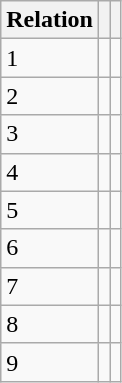<table class="wikitable">
<tr>
<th>Relation</th>
<th></th>
<th></th>
</tr>
<tr>
<td>1</td>
<td></td>
<td></td>
</tr>
<tr>
<td>2</td>
<td></td>
<td></td>
</tr>
<tr>
<td>3</td>
<td></td>
<td></td>
</tr>
<tr>
<td>4</td>
<td></td>
<td></td>
</tr>
<tr>
<td>5</td>
<td></td>
<td></td>
</tr>
<tr>
<td>6</td>
<td></td>
<td></td>
</tr>
<tr>
<td>7</td>
<td></td>
<td></td>
</tr>
<tr>
<td>8</td>
<td></td>
<td></td>
</tr>
<tr>
<td>9</td>
<td></td>
<td></td>
</tr>
</table>
